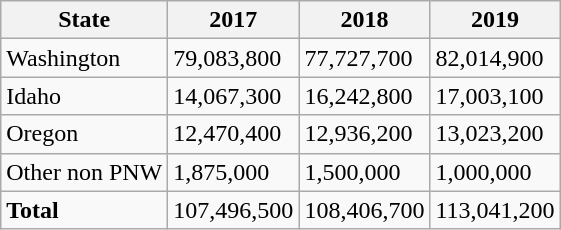<table class="wikitable">
<tr>
<th>State</th>
<th>2017</th>
<th>2018</th>
<th>2019</th>
</tr>
<tr>
<td>Washington</td>
<td>79,083,800</td>
<td>77,727,700</td>
<td>82,014,900</td>
</tr>
<tr>
<td>Idaho</td>
<td>14,067,300</td>
<td>16,242,800</td>
<td>17,003,100</td>
</tr>
<tr>
<td>Oregon</td>
<td>12,470,400</td>
<td>12,936,200</td>
<td>13,023,200</td>
</tr>
<tr>
<td>Other non PNW</td>
<td>1,875,000</td>
<td>1,500,000</td>
<td>1,000,000</td>
</tr>
<tr>
<td><strong>Total</strong></td>
<td>107,496,500</td>
<td>108,406,700</td>
<td>113,041,200</td>
</tr>
</table>
